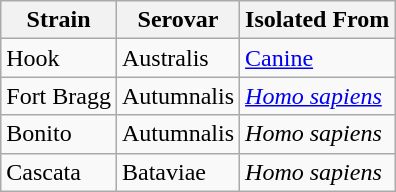<table class="wikitable">
<tr>
<th>Strain</th>
<th>Serovar</th>
<th>Isolated From</th>
</tr>
<tr>
<td>Hook</td>
<td>Australis</td>
<td><a href='#'>Canine</a></td>
</tr>
<tr>
<td>Fort Bragg</td>
<td>Autumnalis</td>
<td><em><a href='#'>Homo sapiens</a></em></td>
</tr>
<tr>
<td>Bonito</td>
<td>Autumnalis</td>
<td><em>Homo sapiens</em></td>
</tr>
<tr>
<td>Cascata</td>
<td>Bataviae</td>
<td><em>Homo sapiens</em></td>
</tr>
</table>
